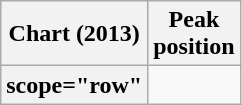<table class="wikitable sortable plainrowheaders">
<tr>
<th scope="col">Chart (2013)</th>
<th scope="col">Peak<br>position</th>
</tr>
<tr>
<th>scope="row" </th>
</tr>
</table>
